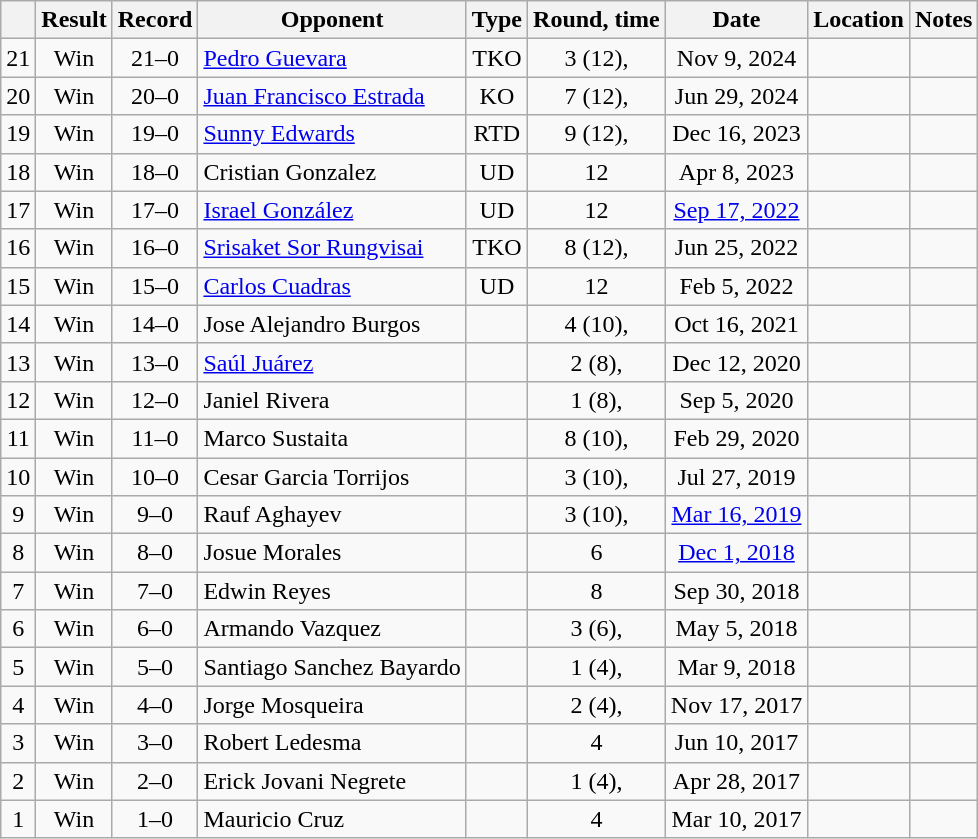<table class=wikitable style=text-align:center>
<tr>
<th></th>
<th>Result</th>
<th>Record</th>
<th>Opponent</th>
<th>Type</th>
<th>Round, time</th>
<th>Date</th>
<th>Location</th>
<th>Notes</th>
</tr>
<tr>
<td>21</td>
<td>Win</td>
<td>21–0</td>
<td align=left><a href='#'>Pedro Guevara</a></td>
<td>TKO</td>
<td>3 (12), </td>
<td>Nov 9, 2024</td>
<td align=left></td>
<td align=left></td>
</tr>
<tr>
<td>20</td>
<td>Win</td>
<td>20–0</td>
<td align=left><a href='#'>Juan Francisco Estrada</a></td>
<td>KO</td>
<td>7 (12), </td>
<td>Jun 29, 2024</td>
<td align=left></td>
<td align=left></td>
</tr>
<tr>
<td>19</td>
<td>Win</td>
<td>19–0</td>
<td align=left><a href='#'>Sunny Edwards</a></td>
<td>RTD</td>
<td>9 (12), </td>
<td>Dec 16, 2023</td>
<td align=left></td>
<td align=left></td>
</tr>
<tr>
<td>18</td>
<td>Win</td>
<td>18–0</td>
<td align=left>Cristian Gonzalez</td>
<td>UD</td>
<td>12</td>
<td>Apr 8, 2023</td>
<td align=left></td>
<td align=left></td>
</tr>
<tr>
<td>17</td>
<td>Win</td>
<td>17–0</td>
<td align=left><a href='#'>Israel González</a></td>
<td>UD</td>
<td>12</td>
<td><a href='#'>Sep 17, 2022</a></td>
<td align=left></td>
<td align=left></td>
</tr>
<tr>
<td>16</td>
<td>Win</td>
<td>16–0</td>
<td align=left><a href='#'>Srisaket Sor Rungvisai</a></td>
<td>TKO</td>
<td>8 (12), </td>
<td>Jun 25, 2022</td>
<td align=left></td>
<td align=left></td>
</tr>
<tr>
<td>15</td>
<td>Win</td>
<td>15–0</td>
<td align=left><a href='#'>Carlos Cuadras</a></td>
<td>UD</td>
<td>12</td>
<td>Feb 5, 2022</td>
<td align=left></td>
<td align=left></td>
</tr>
<tr>
<td>14</td>
<td>Win</td>
<td>14–0</td>
<td align=left>Jose Alejandro Burgos</td>
<td></td>
<td>4 (10), </td>
<td>Oct 16, 2021</td>
<td align=left></td>
<td align=left></td>
</tr>
<tr>
<td>13</td>
<td>Win</td>
<td>13–0</td>
<td align=left><a href='#'>Saúl Juárez</a></td>
<td></td>
<td>2 (8), </td>
<td>Dec 12, 2020</td>
<td align=left></td>
<td align=left></td>
</tr>
<tr>
<td>12</td>
<td>Win</td>
<td>12–0</td>
<td align=left>Janiel Rivera</td>
<td></td>
<td>1 (8), </td>
<td>Sep 5, 2020</td>
<td align=left></td>
<td align=left></td>
</tr>
<tr>
<td>11</td>
<td>Win</td>
<td>11–0</td>
<td align=left>Marco Sustaita</td>
<td></td>
<td>8 (10), </td>
<td>Feb 29, 2020</td>
<td align=left></td>
<td align=left></td>
</tr>
<tr>
<td>10</td>
<td>Win</td>
<td>10–0</td>
<td align=left>Cesar Garcia Torrijos</td>
<td></td>
<td>3 (10), </td>
<td>Jul 27, 2019</td>
<td align=left></td>
<td align=left></td>
</tr>
<tr>
<td>9</td>
<td>Win</td>
<td>9–0</td>
<td align=left>Rauf Aghayev</td>
<td></td>
<td>3 (10), </td>
<td><a href='#'>Mar 16, 2019</a></td>
<td align=left></td>
<td align=left></td>
</tr>
<tr>
<td>8</td>
<td>Win</td>
<td>8–0</td>
<td align=left>Josue Morales</td>
<td></td>
<td>6</td>
<td><a href='#'>Dec 1, 2018</a></td>
<td align=left></td>
<td align=left></td>
</tr>
<tr>
<td>7</td>
<td>Win</td>
<td>7–0</td>
<td align=left>Edwin Reyes</td>
<td></td>
<td>8</td>
<td>Sep 30, 2018</td>
<td align=left></td>
<td align=left></td>
</tr>
<tr>
<td>6</td>
<td>Win</td>
<td>6–0</td>
<td align=left>Armando Vazquez</td>
<td></td>
<td>3 (6), </td>
<td>May 5, 2018</td>
<td align=left></td>
<td align=left></td>
</tr>
<tr>
<td>5</td>
<td>Win</td>
<td>5–0</td>
<td align=left>Santiago Sanchez Bayardo</td>
<td></td>
<td>1 (4), </td>
<td>Mar 9, 2018</td>
<td align=left></td>
<td align=left></td>
</tr>
<tr>
<td>4</td>
<td>Win</td>
<td>4–0</td>
<td align=left>Jorge Mosqueira</td>
<td></td>
<td>2 (4), </td>
<td>Nov 17, 2017</td>
<td align=left></td>
<td align=left></td>
</tr>
<tr>
<td>3</td>
<td>Win</td>
<td>3–0</td>
<td align=left>Robert Ledesma</td>
<td></td>
<td>4</td>
<td>Jun 10, 2017</td>
<td align=left></td>
<td align=left></td>
</tr>
<tr>
<td>2</td>
<td>Win</td>
<td>2–0</td>
<td align=left>Erick Jovani Negrete</td>
<td></td>
<td>1 (4), </td>
<td>Apr 28, 2017</td>
<td align=left></td>
<td align=left></td>
</tr>
<tr>
<td>1</td>
<td>Win</td>
<td>1–0</td>
<td align=left>Mauricio Cruz</td>
<td></td>
<td>4</td>
<td>Mar 10, 2017</td>
<td align=left></td>
<td align=left></td>
</tr>
</table>
